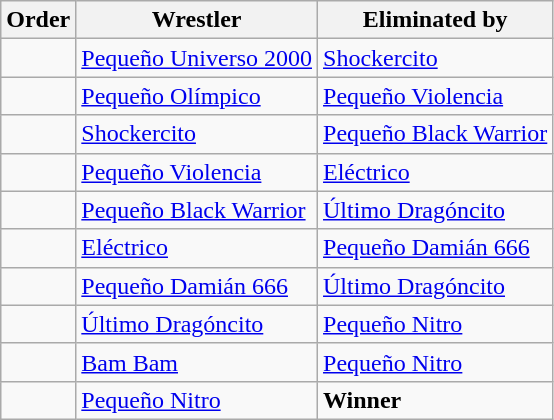<table class="wikitable sortable">
<tr>
<th>Order</th>
<th>Wrestler</th>
<th>Eliminated by</th>
</tr>
<tr>
<td></td>
<td><a href='#'>Pequeño Universo 2000</a></td>
<td><a href='#'>Shockercito</a></td>
</tr>
<tr>
<td></td>
<td><a href='#'>Pequeño Olímpico</a></td>
<td><a href='#'>Pequeño Violencia</a></td>
</tr>
<tr>
<td></td>
<td><a href='#'>Shockercito</a></td>
<td><a href='#'>Pequeño Black Warrior</a></td>
</tr>
<tr>
<td></td>
<td><a href='#'>Pequeño Violencia</a></td>
<td><a href='#'>Eléctrico</a></td>
</tr>
<tr>
<td></td>
<td><a href='#'>Pequeño Black Warrior</a></td>
<td><a href='#'>Último Dragóncito</a></td>
</tr>
<tr>
<td></td>
<td><a href='#'>Eléctrico</a></td>
<td><a href='#'>Pequeño Damián 666</a></td>
</tr>
<tr>
<td></td>
<td><a href='#'>Pequeño Damián 666</a></td>
<td><a href='#'>Último Dragóncito</a></td>
</tr>
<tr>
<td></td>
<td><a href='#'>Último Dragóncito</a></td>
<td><a href='#'>Pequeño Nitro</a></td>
</tr>
<tr>
<td></td>
<td><a href='#'>Bam Bam</a></td>
<td><a href='#'>Pequeño Nitro</a></td>
</tr>
<tr>
<td></td>
<td><a href='#'>Pequeño Nitro</a></td>
<td><strong>Winner</strong></td>
</tr>
</table>
